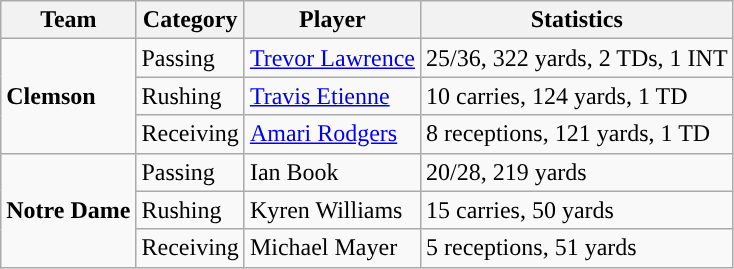<table class="wikitable" style="float: left;">
<tr>
<th>Team</th>
<th>Category</th>
<th>Player</th>
<th>Statistics</th>
</tr>
<tr>
<td rowspan=3><strong>Clemson</strong></td>
<td>Passing</td>
<td><a href='#'>Trevor Lawrence</a></td>
<td>25/36, 322 yards, 2 TDs, 1 INT</td>
</tr>
<tr>
<td>Rushing</td>
<td><a href='#'>Travis Etienne</a></td>
<td>10 carries, 124 yards, 1 TD</td>
</tr>
<tr>
<td>Receiving</td>
<td><a href='#'>Amari Rodgers</a></td>
<td>8 receptions, 121 yards, 1 TD</td>
</tr>
<tr>
<td rowspan=3><strong>Notre Dame</strong></td>
<td>Passing</td>
<td>Ian Book</td>
<td>20/28, 219 yards</td>
</tr>
<tr>
<td>Rushing</td>
<td>Kyren Williams</td>
<td>15 carries, 50 yards</td>
</tr>
<tr>
<td>Receiving</td>
<td>Michael Mayer</td>
<td>5 receptions, 51 yards</td>
</tr>
</table>
